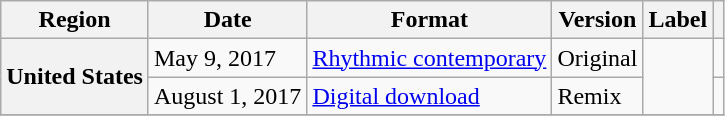<table class="wikitable sortable plainrowheaders">
<tr>
<th scope="col">Region</th>
<th scope="col">Date</th>
<th scope="col">Format</th>
<th scope="col">Version</th>
<th scope="col">Label</th>
<th scope="col" colspan="2"></th>
</tr>
<tr>
<th scope="row" rowspan="2">United States</th>
<td>May 9, 2017</td>
<td><a href='#'>Rhythmic contemporary</a></td>
<td>Original</td>
<td rowspan="2"></td>
<td style="text-align:center;"></td>
</tr>
<tr>
<td>August 1, 2017</td>
<td><a href='#'>Digital download</a></td>
<td>Remix</td>
<td style="text-align:center;"></td>
</tr>
<tr>
</tr>
</table>
